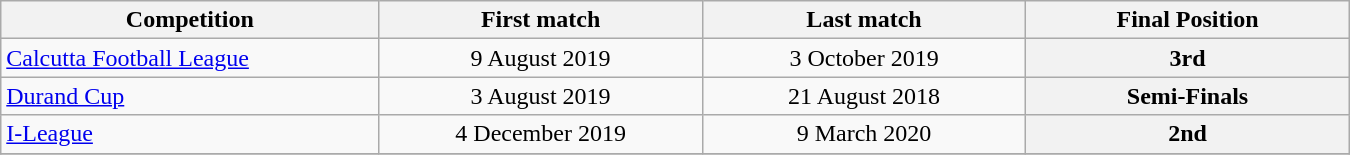<table class="wikitable" style="text-align:center; width:900px; font-size="80%";">
<tr>
<th style="text-align:center; width:200px;">Competition</th>
<th style="text-align:center; width:170px;">First match</th>
<th style="text-align:center; width:170px;">Last match</th>
<th style="text-align:center; width:170px;">Final Position</th>
</tr>
<tr>
<td style="text-align:left;"><a href='#'>Calcutta Football League</a></td>
<td>9 August 2019</td>
<td>3 October 2019</td>
<th>3rd</th>
</tr>
<tr>
<td style="text-align:left;"><a href='#'>Durand Cup</a></td>
<td>3 August 2019</td>
<td>21 August 2018</td>
<th>Semi-Finals</th>
</tr>
<tr>
<td style="text-align:left;"><a href='#'>I-League</a></td>
<td>4 December 2019</td>
<td>9 March 2020</td>
<th><strong>2nd</strong></th>
</tr>
<tr>
</tr>
</table>
